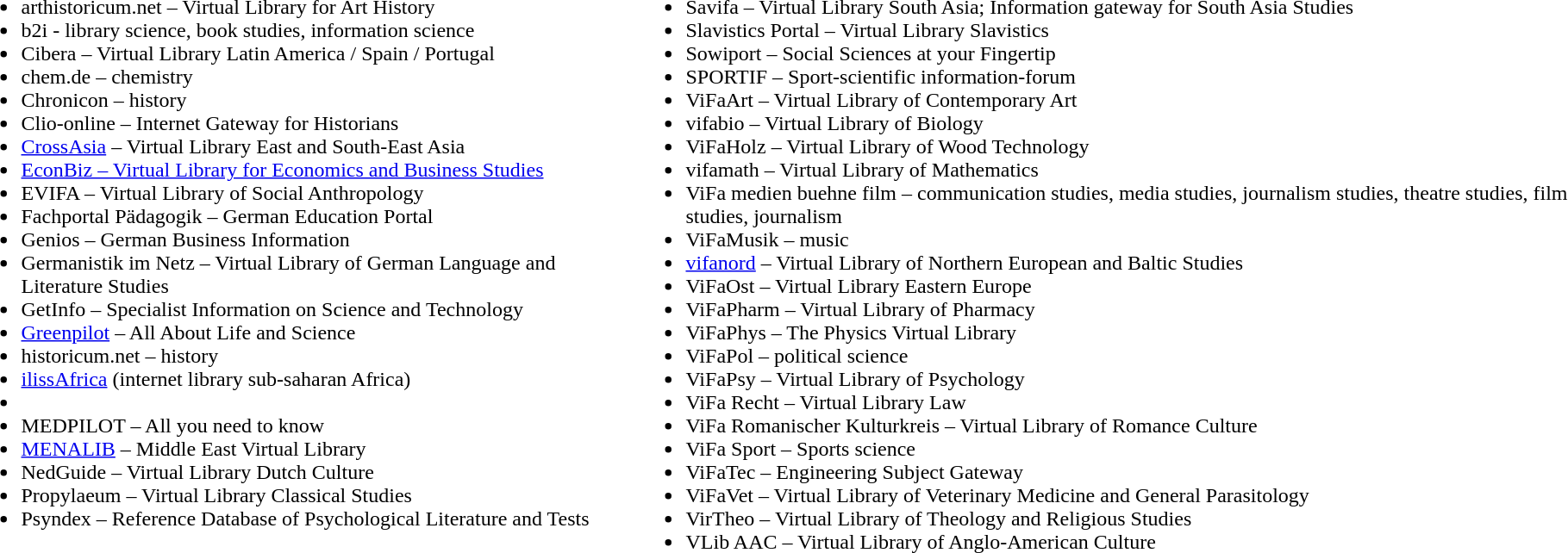<table border="0">
<tr>
<td valign="top"><br><ul><li>arthistoricum.net – Virtual Library for Art History</li><li>b2i - library science, book studies, information science</li><li>Cibera – Virtual Library Latin America / Spain / Portugal</li><li>chem.de – chemistry</li><li>Chronicon – history</li><li>Clio-online – Internet Gateway for Historians</li><li><a href='#'>CrossAsia</a> – Virtual Library East and South-East Asia</li><li><a href='#'>EconBiz – Virtual Library for Economics and Business Studies</a></li><li>EVIFA – Virtual Library of Social Anthropology</li><li>Fachportal Pädagogik – German Education Portal</li><li>Genios – German Business Information</li><li>Germanistik im Netz – Virtual Library of German Language and Literature Studies</li><li>GetInfo – Specialist Information on Science and Technology</li><li><a href='#'>Greenpilot</a> – All About Life and Science</li><li>historicum.net – history</li><li><a href='#'>ilissAfrica</a> (internet library sub-saharan Africa)</li><li></li><li>MEDPILOT – All you need to know</li><li><a href='#'>MENALIB</a> – Middle East Virtual Library</li><li>NedGuide – Virtual Library Dutch Culture</li><li>Propylaeum – Virtual Library Classical Studies</li><li>Psyndex – Reference Database of Psychological Literature and Tests</li></ul></td>
<td valign="top"><br><ul><li>Savifa – Virtual Library South Asia; Information gateway for South Asia Studies</li><li>Slavistics Portal – Virtual Library Slavistics</li><li>Sowiport – Social Sciences at your Fingertip</li><li>SPORTIF – Sport-scientific information-forum</li><li>ViFaArt – Virtual Library of Contemporary Art</li><li>vifabio – Virtual Library of Biology</li><li>ViFaHolz – Virtual Library of Wood Technology</li><li>vifamath – Virtual Library of Mathematics</li><li>ViFa medien buehne film – communication studies, media studies, journalism studies, theatre studies, film studies, journalism</li><li>ViFaMusik – music</li><li><a href='#'>vifanord</a> – Virtual Library of Northern European and Baltic Studies</li><li>ViFaOst – Virtual Library Eastern Europe</li><li>ViFaPharm – Virtual Library of Pharmacy</li><li>ViFaPhys – The Physics Virtual Library</li><li>ViFaPol – political science</li><li>ViFaPsy – Virtual Library of Psychology</li><li>ViFa Recht – Virtual Library Law</li><li>ViFa Romanischer Kulturkreis – Virtual Library of Romance Culture</li><li>ViFa Sport – Sports science</li><li>ViFaTec – Engineering Subject Gateway</li><li>ViFaVet – Virtual Library of Veterinary Medicine and General Parasitology</li><li>VirTheo – Virtual Library of Theology and Religious Studies</li><li>VLib AAC – Virtual Library of Anglo-American Culture</li></ul></td>
</tr>
</table>
